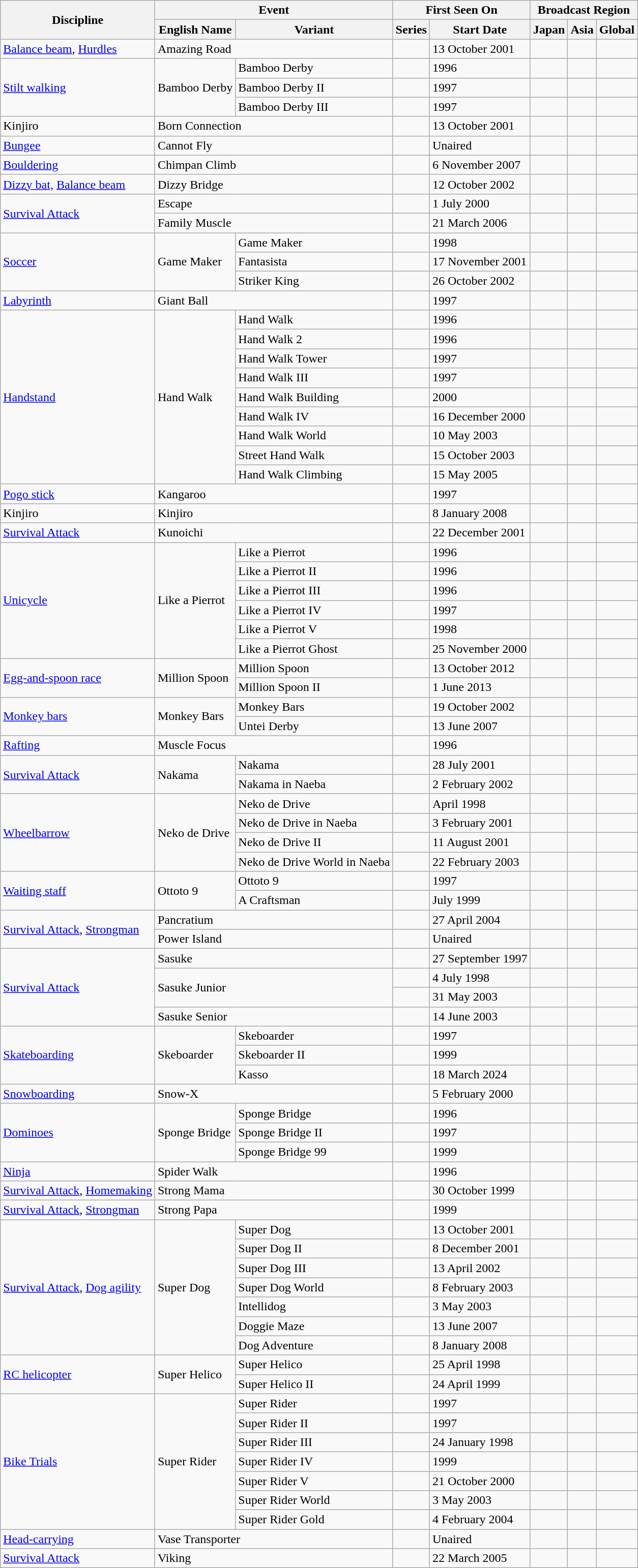<table class="wikitable defaultcenter">
<tr>
<th rowspan="2">Discipline</th>
<th colspan="2">Event</th>
<th colspan="2">First Seen On</th>
<th colspan="3">Broadcast Region</th>
</tr>
<tr>
<th>English Name</th>
<th>Variant</th>
<th>Series</th>
<th>Start Date</th>
<th>Japan</th>
<th>Asia</th>
<th>Global</th>
</tr>
<tr>
<td><a href='#'>Balance beam</a>, <a href='#'>Hurdles</a></td>
<td colspan="2">Amazing Road</td>
<td></td>
<td>13 October 2001</td>
<td></td>
<td></td>
<td></td>
</tr>
<tr>
<td rowspan="3"><a href='#'>Stilt walking</a></td>
<td rowspan="3">Bamboo Derby</td>
<td>Bamboo Derby</td>
<td></td>
<td>1996</td>
<td></td>
<td></td>
<td></td>
</tr>
<tr>
<td>Bamboo Derby II</td>
<td></td>
<td>1997</td>
<td></td>
<td></td>
<td></td>
</tr>
<tr>
<td>Bamboo Derby III</td>
<td></td>
<td>1997</td>
<td></td>
<td></td>
<td></td>
</tr>
<tr>
<td>Kinjiro</td>
<td colspan="2">Born Connection</td>
<td></td>
<td>13 October 2001</td>
<td></td>
<td></td>
<td></td>
</tr>
<tr>
<td><a href='#'>Bungee</a></td>
<td colspan="2">Cannot Fly</td>
<td></td>
<td>Unaired</td>
<td></td>
<td></td>
<td></td>
</tr>
<tr>
<td><a href='#'>Bouldering</a></td>
<td colspan="2">Chimpan Climb</td>
<td></td>
<td>6 November 2007</td>
<td></td>
<td></td>
<td></td>
</tr>
<tr>
<td><a href='#'>Dizzy bat,</a> <a href='#'>Balance beam</a></td>
<td colspan="2">Dizzy Bridge</td>
<td></td>
<td>12 October 2002</td>
<td></td>
<td></td>
<td></td>
</tr>
<tr>
<td rowspan="2"><a href='#'>Survival Attack</a></td>
<td colspan="2">Escape</td>
<td></td>
<td>1 July 2000</td>
<td></td>
<td></td>
<td></td>
</tr>
<tr>
<td colspan="2">Family Muscle</td>
<td></td>
<td>21 March 2006</td>
<td></td>
<td></td>
<td></td>
</tr>
<tr>
<td rowspan="3"><a href='#'>Soccer</a></td>
<td rowspan="3">Game Maker</td>
<td>Game Maker</td>
<td></td>
<td>1998</td>
<td></td>
<td></td>
<td></td>
</tr>
<tr>
<td>Fantasista</td>
<td></td>
<td>17 November 2001</td>
<td></td>
<td></td>
<td></td>
</tr>
<tr>
<td>Striker King</td>
<td></td>
<td>26 October 2002</td>
<td></td>
<td></td>
<td></td>
</tr>
<tr>
<td><a href='#'>Labyrinth</a></td>
<td colspan="2">Giant Ball</td>
<td></td>
<td>1997</td>
<td></td>
<td></td>
<td></td>
</tr>
<tr>
<td rowspan="9"><a href='#'>Handstand</a></td>
<td rowspan="9">Hand Walk</td>
<td>Hand Walk</td>
<td></td>
<td>1996</td>
<td></td>
<td></td>
<td></td>
</tr>
<tr>
<td>Hand Walk 2</td>
<td></td>
<td>1996</td>
<td></td>
<td></td>
<td></td>
</tr>
<tr>
<td>Hand Walk Tower</td>
<td></td>
<td>1997</td>
<td></td>
<td></td>
<td></td>
</tr>
<tr>
<td>Hand Walk III</td>
<td></td>
<td>1997</td>
<td></td>
<td></td>
<td></td>
</tr>
<tr>
<td>Hand Walk Building</td>
<td></td>
<td>2000</td>
<td></td>
<td></td>
<td></td>
</tr>
<tr>
<td>Hand Walk IV</td>
<td></td>
<td>16 December 2000</td>
<td></td>
<td></td>
<td></td>
</tr>
<tr>
<td>Hand Walk World</td>
<td></td>
<td>10 May 2003</td>
<td></td>
<td></td>
<td></td>
</tr>
<tr>
<td>Street Hand Walk</td>
<td></td>
<td>15 October 2003</td>
<td></td>
<td></td>
<td></td>
</tr>
<tr>
<td>Hand Walk Climbing</td>
<td></td>
<td>15 May 2005</td>
<td></td>
<td></td>
<td></td>
</tr>
<tr>
<td><a href='#'>Pogo stick</a></td>
<td colspan="2">Kangaroo</td>
<td></td>
<td>1997</td>
<td></td>
<td></td>
<td></td>
</tr>
<tr>
<td>Kinjiro</td>
<td colspan="2">Kinjiro</td>
<td></td>
<td>8 January 2008</td>
<td></td>
<td></td>
<td></td>
</tr>
<tr>
<td><a href='#'>Survival Attack</a></td>
<td colspan="2">Kunoichi</td>
<td></td>
<td>22 December 2001</td>
<td></td>
<td></td>
<td></td>
</tr>
<tr>
<td rowspan="6"><a href='#'>Unicycle</a></td>
<td rowspan="6">Like a Pierrot</td>
<td>Like a Pierrot</td>
<td></td>
<td>1996</td>
<td></td>
<td></td>
<td></td>
</tr>
<tr>
<td>Like a Pierrot II</td>
<td></td>
<td>1996</td>
<td></td>
<td></td>
<td></td>
</tr>
<tr>
<td>Like a Pierrot III</td>
<td></td>
<td>1996</td>
<td></td>
<td></td>
<td></td>
</tr>
<tr>
<td>Like a Pierrot IV</td>
<td></td>
<td>1997</td>
<td></td>
<td></td>
<td></td>
</tr>
<tr>
<td>Like a Pierrot V</td>
<td></td>
<td>1998</td>
<td></td>
<td></td>
<td></td>
</tr>
<tr>
<td>Like a Pierrot Ghost</td>
<td></td>
<td>25 November 2000</td>
<td></td>
<td></td>
<td></td>
</tr>
<tr>
<td rowspan="2"><a href='#'>Egg-and-spoon race</a></td>
<td rowspan="2">Million Spoon</td>
<td>Million Spoon</td>
<td></td>
<td>13 October 2012</td>
<td></td>
<td></td>
<td></td>
</tr>
<tr>
<td>Million Spoon II</td>
<td></td>
<td>1 June 2013</td>
<td></td>
<td></td>
<td></td>
</tr>
<tr>
<td rowspan="2"><a href='#'>Monkey bars</a></td>
<td rowspan="2">Monkey Bars</td>
<td>Monkey Bars</td>
<td></td>
<td>19 October 2002</td>
<td></td>
<td></td>
<td></td>
</tr>
<tr>
<td>Untei Derby</td>
<td></td>
<td>13 June 2007</td>
<td></td>
<td></td>
<td></td>
</tr>
<tr>
<td><a href='#'>Rafting</a></td>
<td colspan="2">Muscle Focus</td>
<td></td>
<td>1996</td>
<td></td>
<td></td>
<td></td>
</tr>
<tr>
<td rowspan="2"><a href='#'>Survival Attack</a></td>
<td rowspan="2">Nakama</td>
<td>Nakama</td>
<td></td>
<td>28 July 2001</td>
<td></td>
<td></td>
<td></td>
</tr>
<tr>
<td>Nakama in Naeba</td>
<td></td>
<td>2 February 2002</td>
<td></td>
<td></td>
<td></td>
</tr>
<tr>
<td rowspan="4"><a href='#'>Wheelbarrow</a></td>
<td rowspan="4">Neko de Drive</td>
<td>Neko de Drive</td>
<td></td>
<td>April 1998</td>
<td></td>
<td></td>
<td></td>
</tr>
<tr>
<td>Neko de Drive in Naeba</td>
<td></td>
<td>3 February 2001</td>
<td></td>
<td></td>
<td></td>
</tr>
<tr>
<td>Neko de Drive II</td>
<td></td>
<td>11 August 2001</td>
<td></td>
<td></td>
<td></td>
</tr>
<tr>
<td>Neko de Drive World in Naeba</td>
<td></td>
<td>22 February 2003</td>
<td></td>
<td></td>
<td></td>
</tr>
<tr>
<td rowspan="2"><a href='#'>Waiting staff</a></td>
<td rowspan="2">Ottoto 9</td>
<td>Ottoto 9</td>
<td></td>
<td>1997</td>
<td></td>
<td></td>
<td></td>
</tr>
<tr>
<td>A Craftsman</td>
<td></td>
<td>July 1999</td>
<td></td>
<td></td>
<td></td>
</tr>
<tr>
<td rowspan="2"><a href='#'>Survival Attack</a>, <a href='#'>Strongman</a></td>
<td colspan="2">Pancratium</td>
<td></td>
<td>27 April 2004</td>
<td></td>
<td></td>
<td></td>
</tr>
<tr>
<td colspan="2">Power Island</td>
<td></td>
<td>Unaired</td>
<td></td>
<td></td>
<td></td>
</tr>
<tr>
<td rowspan="4"><a href='#'>Survival Attack</a></td>
<td colspan="2">Sasuke</td>
<td></td>
<td>27 September 1997</td>
<td></td>
<td></td>
<td></td>
</tr>
<tr>
<td colspan="2" rowspan="2">Sasuke Junior</td>
<td></td>
<td>4 July 1998</td>
<td></td>
<td></td>
<td></td>
</tr>
<tr>
<td></td>
<td>31 May 2003</td>
<td></td>
<td></td>
<td></td>
</tr>
<tr>
<td colspan="2">Sasuke Senior</td>
<td></td>
<td>14 June 2003</td>
<td></td>
<td></td>
<td></td>
</tr>
<tr>
<td rowspan="3"><a href='#'>Skateboarding</a></td>
<td rowspan="3">Skeboarder</td>
<td>Skeboarder</td>
<td></td>
<td>1997</td>
<td></td>
<td></td>
<td></td>
</tr>
<tr>
<td>Skeboarder II</td>
<td></td>
<td>1999</td>
<td></td>
<td></td>
<td></td>
</tr>
<tr>
<td>Kasso</td>
<td></td>
<td>18 March 2024</td>
<td></td>
<td></td>
<td></td>
</tr>
<tr>
<td><a href='#'>Snowboarding</a></td>
<td colspan="2">Snow-X</td>
<td></td>
<td>5 February 2000</td>
<td></td>
<td></td>
<td></td>
</tr>
<tr>
<td rowspan="3"><a href='#'>Dominoes</a></td>
<td rowspan="3">Sponge Bridge</td>
<td>Sponge Bridge</td>
<td></td>
<td>1996</td>
<td></td>
<td></td>
<td></td>
</tr>
<tr>
<td>Sponge Bridge II</td>
<td></td>
<td>1997</td>
<td></td>
<td></td>
<td></td>
</tr>
<tr>
<td>Sponge Bridge 99</td>
<td></td>
<td>1999</td>
<td></td>
<td></td>
<td></td>
</tr>
<tr>
<td><a href='#'>Ninja</a></td>
<td colspan="2">Spider Walk</td>
<td></td>
<td>1996</td>
<td></td>
<td></td>
<td></td>
</tr>
<tr>
<td><a href='#'>Survival Attack</a>, <a href='#'>Homemaking</a></td>
<td colspan="2">Strong Mama</td>
<td></td>
<td>30 October 1999</td>
<td></td>
<td></td>
<td></td>
</tr>
<tr>
<td><a href='#'>Survival Attack</a>, <a href='#'>Strongman</a></td>
<td colspan="2">Strong Papa</td>
<td></td>
<td>1999</td>
<td></td>
<td></td>
<td></td>
</tr>
<tr>
<td rowspan="7"><a href='#'>Survival Attack</a>, <a href='#'>Dog agility</a></td>
<td rowspan="7">Super Dog</td>
<td>Super Dog</td>
<td></td>
<td>13 October 2001</td>
<td></td>
<td></td>
<td></td>
</tr>
<tr>
<td>Super Dog II</td>
<td></td>
<td>8 December 2001</td>
<td></td>
<td></td>
<td></td>
</tr>
<tr>
<td>Super Dog III</td>
<td></td>
<td>13 April 2002</td>
<td></td>
<td></td>
<td></td>
</tr>
<tr>
<td>Super Dog World</td>
<td></td>
<td>8 February 2003</td>
<td></td>
<td></td>
<td></td>
</tr>
<tr>
<td>Intellidog</td>
<td></td>
<td>3 May 2003</td>
<td></td>
<td></td>
<td></td>
</tr>
<tr>
<td>Doggie Maze</td>
<td></td>
<td>13 June 2007</td>
<td></td>
<td></td>
<td></td>
</tr>
<tr>
<td>Dog Adventure</td>
<td></td>
<td>8 January 2008</td>
<td></td>
<td></td>
<td></td>
</tr>
<tr>
<td rowspan="2"><a href='#'>RC helicopter</a></td>
<td rowspan="2">Super Helico</td>
<td>Super Helico</td>
<td></td>
<td>25 April 1998</td>
<td></td>
<td></td>
<td></td>
</tr>
<tr>
<td>Super Helico II</td>
<td></td>
<td>24 April 1999</td>
<td></td>
<td></td>
<td></td>
</tr>
<tr>
<td rowspan="7"><a href='#'>Bike Trials</a></td>
<td rowspan="7">Super Rider</td>
<td>Super Rider</td>
<td></td>
<td>1997</td>
<td></td>
<td></td>
<td></td>
</tr>
<tr>
<td>Super Rider II</td>
<td></td>
<td>1997</td>
<td></td>
<td></td>
<td></td>
</tr>
<tr>
<td>Super Rider III</td>
<td></td>
<td>24 January 1998</td>
<td></td>
<td></td>
<td></td>
</tr>
<tr>
<td>Super Rider IV</td>
<td></td>
<td>1999</td>
<td></td>
<td></td>
<td></td>
</tr>
<tr>
<td>Super Rider V</td>
<td></td>
<td>21 October 2000</td>
<td></td>
<td></td>
<td></td>
</tr>
<tr>
<td>Super Rider World</td>
<td></td>
<td>3 May 2003</td>
<td></td>
<td></td>
<td></td>
</tr>
<tr>
<td>Super Rider Gold</td>
<td></td>
<td>4 February 2004</td>
<td></td>
<td></td>
<td></td>
</tr>
<tr>
<td><a href='#'>Head-carrying</a></td>
<td colspan="2">Vase Transporter</td>
<td></td>
<td>Unaired</td>
<td></td>
<td></td>
<td></td>
</tr>
<tr>
<td><a href='#'>Survival Attack</a></td>
<td colspan="2">Viking</td>
<td></td>
<td>22 March 2005</td>
<td></td>
<td></td>
<td></td>
</tr>
</table>
